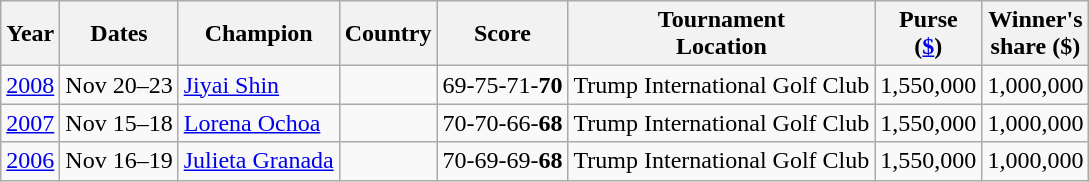<table class="wikitable">
<tr>
<th>Year</th>
<th>Dates</th>
<th>Champion</th>
<th>Country</th>
<th>Score</th>
<th>Tournament<br>Location</th>
<th>Purse<br>(<a href='#'>$</a>)</th>
<th>Winner's<br>share ($)</th>
</tr>
<tr>
<td><a href='#'>2008</a></td>
<td>Nov 20–23</td>
<td><a href='#'>Jiyai Shin</a></td>
<td></td>
<td>69-75-71-<strong>70</strong></td>
<td>Trump International Golf Club</td>
<td align=center>1,550,000</td>
<td align=center>1,000,000</td>
</tr>
<tr>
<td><a href='#'>2007</a></td>
<td>Nov 15–18</td>
<td><a href='#'>Lorena Ochoa</a></td>
<td></td>
<td>70-70-66-<strong>68</strong></td>
<td>Trump International Golf Club</td>
<td align=center>1,550,000</td>
<td align=center>1,000,000</td>
</tr>
<tr>
<td><a href='#'>2006</a></td>
<td>Nov 16–19</td>
<td><a href='#'>Julieta Granada</a></td>
<td></td>
<td>70-69-69-<strong>68</strong></td>
<td>Trump International Golf Club</td>
<td align=center>1,550,000</td>
<td align=center>1,000,000</td>
</tr>
</table>
